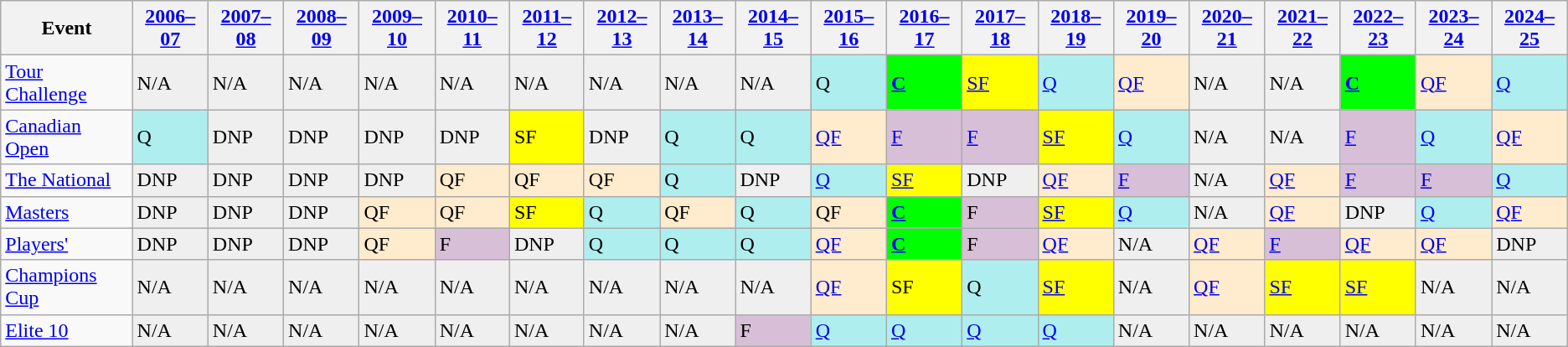<table class="wikitable">
<tr>
<th>Event</th>
<th><a href='#'>2006–07</a></th>
<th><a href='#'>2007–08</a></th>
<th><a href='#'>2008–09</a></th>
<th><a href='#'>2009–10</a></th>
<th><a href='#'>2010–11</a></th>
<th><a href='#'>2011–12</a></th>
<th><a href='#'>2012–13</a></th>
<th><a href='#'>2013–14</a></th>
<th><a href='#'>2014–15</a></th>
<th><a href='#'>2015–16</a></th>
<th><a href='#'>2016–17</a></th>
<th><a href='#'>2017–18</a></th>
<th><a href='#'>2018–19</a></th>
<th><a href='#'>2019–20</a></th>
<th><a href='#'>2020–21</a></th>
<th><a href='#'>2021–22</a></th>
<th><a href='#'>2022–23</a></th>
<th><a href='#'>2023–24</a></th>
<th><a href='#'>2024–25</a></th>
</tr>
<tr>
<td><a href='#'>Tour Challenge</a></td>
<td style="background:#EFEFEF;">N/A</td>
<td style="background:#EFEFEF;">N/A</td>
<td style="background:#EFEFEF;">N/A</td>
<td style="background:#EFEFEF;">N/A</td>
<td style="background:#EFEFEF;">N/A</td>
<td style="background:#EFEFEF;">N/A</td>
<td style="background:#EFEFEF;">N/A</td>
<td style="background:#EFEFEF;">N/A</td>
<td style="background:#EFEFEF;">N/A</td>
<td style="background:#afeeee;">Q</td>
<td style="background:#00ff00;"><strong><a href='#'>C</a></strong></td>
<td style="background:yellow;"><a href='#'>SF</a></td>
<td style="background:#afeeee;"><a href='#'>Q</a></td>
<td style="background:#ffebcd;"><a href='#'>QF</a></td>
<td style="background:#EFEFEF;">N/A</td>
<td style="background:#EFEFEF;">N/A</td>
<td style="background:#00ff00;"><strong><a href='#'>C</a></strong></td>
<td style="background:#ffebcd;"><a href='#'>QF</a></td>
<td style="background:#afeeee;"><a href='#'>Q</a></td>
</tr>
<tr>
<td><a href='#'>Canadian Open</a></td>
<td style="background:#afeeee;">Q</td>
<td style="background:#EFEFEF;">DNP</td>
<td style="background:#EFEFEF;">DNP</td>
<td style="background:#EFEFEF;">DNP</td>
<td style="background:#EFEFEF;">DNP</td>
<td style="background:yellow;">SF</td>
<td style="background:#EFEFEF;">DNP</td>
<td style="background:#afeeee;">Q</td>
<td style="background:#afeeee;">Q</td>
<td style="background:#ffebcd;"><a href='#'>QF</a></td>
<td style="background:thistle;"><a href='#'>F</a></td>
<td style="background:thistle;"><a href='#'>F</a></td>
<td style="background:yellow;"><a href='#'>SF</a></td>
<td style="background:#afeeee;"><a href='#'>Q</a></td>
<td style="background:#EFEFEF;">N/A</td>
<td style="background:#EFEFEF;">N/A</td>
<td style="background:thistle;"><a href='#'>F</a></td>
<td style="background:#afeeee;"><a href='#'>Q</a></td>
<td style="background:#ffebcd;"><a href='#'>QF</a></td>
</tr>
<tr>
<td><a href='#'>The National</a></td>
<td style="background:#EFEFEF;">DNP</td>
<td style="background:#EFEFEF;">DNP</td>
<td style="background:#EFEFEF;">DNP</td>
<td style="background:#EFEFEF;">DNP</td>
<td style="background:#ffebcd;">QF</td>
<td style="background:#ffebcd;">QF</td>
<td style="background:#ffebcd;">QF</td>
<td style="background:#afeeee;">Q</td>
<td style="background:#EFEFEF;">DNP</td>
<td style="background:#afeeee;"><a href='#'>Q</a></td>
<td style="background:yellow;"><a href='#'>SF</a></td>
<td style="background:#EFEFEF;">DNP</td>
<td style="background:#ffebcd;"><a href='#'>QF</a></td>
<td style="background:thistle;"><a href='#'>F</a></td>
<td style="background:#EFEFEF;">N/A</td>
<td style="background:#ffebcd;"><a href='#'>QF</a></td>
<td style="background:thistle;"><a href='#'>F</a></td>
<td style="background:thistle;"><a href='#'>F</a></td>
<td style="background:#afeeee;"><a href='#'>Q</a></td>
</tr>
<tr>
<td><a href='#'>Masters</a></td>
<td style="background:#EFEFEF;">DNP</td>
<td style="background:#EFEFEF;">DNP</td>
<td style="background:#EFEFEF;">DNP</td>
<td style="background:#ffebcd;">QF</td>
<td style="background:#ffebcd;">QF</td>
<td style="background:yellow;">SF</td>
<td style="background:#afeeee;">Q</td>
<td style="background:#ffebcd;">QF</td>
<td style="background:#afeeee;">Q</td>
<td style="background:#ffebcd;">QF</td>
<td style="background:#00ff00;"><strong><a href='#'>C</a></strong></td>
<td style="background:thistle;">F</td>
<td style="background:yellow;"><a href='#'>SF</a></td>
<td style="background:#afeeee;"><a href='#'>Q</a></td>
<td style="background:#EFEFEF;">N/A</td>
<td style="background:#ffebcd;"><a href='#'>QF</a></td>
<td style="background:#EFEFEF;">DNP</td>
<td style="background:#afeeee;"><a href='#'>Q</a></td>
<td style="background:#ffebcd;"><a href='#'>QF</a></td>
</tr>
<tr>
<td><a href='#'>Players'</a></td>
<td style="background:#EFEFEF;">DNP</td>
<td style="background:#EFEFEF;">DNP</td>
<td style="background:#EFEFEF;">DNP</td>
<td style="background:#ffebcd;">QF</td>
<td style="background:thistle;">F</td>
<td style="background:#EFEFEF;">DNP</td>
<td style="background:#afeeee;">Q</td>
<td style="background:#afeeee;">Q</td>
<td style="background:#afeeee;">Q</td>
<td style="background:#ffebcd;"><a href='#'>QF</a></td>
<td style="background:#00ff00;"><strong><a href='#'>C</a></strong></td>
<td style="background:thistle;">F</td>
<td style="background:#ffebcd;"><a href='#'>QF</a></td>
<td style="background:#EFEFEF;">N/A</td>
<td style="background:#ffebcd;"><a href='#'>QF</a></td>
<td style="background:thistle;"><a href='#'>F</a></td>
<td style="background:#ffebcd;"><a href='#'>QF</a></td>
<td style="background:#ffebcd;"><a href='#'>QF</a></td>
<td style="background:#EFEFEF;">DNP</td>
</tr>
<tr>
<td><a href='#'>Champions Cup</a></td>
<td style="background:#EFEFEF;">N/A</td>
<td style="background:#EFEFEF;">N/A</td>
<td style="background:#EFEFEF;">N/A</td>
<td style="background:#EFEFEF;">N/A</td>
<td style="background:#EFEFEF;">N/A</td>
<td style="background:#EFEFEF;">N/A</td>
<td style="background:#EFEFEF;">N/A</td>
<td style="background:#EFEFEF;">N/A</td>
<td style="background:#EFEFEF;">N/A</td>
<td style="background:#ffebcd;"><a href='#'>QF</a></td>
<td style="background:yellow;">SF</td>
<td style="background:#afeeee;">Q</td>
<td style="background:yellow;"><a href='#'>SF</a></td>
<td style="background:#EFEFEF;">N/A</td>
<td style="background:#ffebcd;"><a href='#'>QF</a></td>
<td style="background:yellow;"><a href='#'>SF</a></td>
<td style="background:yellow;"><a href='#'>SF</a></td>
<td style="background:#EFEFEF;">N/A</td>
<td style="background:#EFEFEF;">N/A</td>
</tr>
<tr>
<td><a href='#'>Elite 10</a></td>
<td style="background:#EFEFEF;">N/A</td>
<td style="background:#EFEFEF;">N/A</td>
<td style="background:#EFEFEF;">N/A</td>
<td style="background:#EFEFEF;">N/A</td>
<td style="background:#EFEFEF;">N/A</td>
<td style="background:#EFEFEF;">N/A</td>
<td style="background:#EFEFEF;">N/A</td>
<td style="background:#EFEFEF;">N/A</td>
<td style="background:thistle;">F</td>
<td style="background:#afeeee;"><a href='#'>Q</a></td>
<td style="background:#afeeee;"><a href='#'>Q</a></td>
<td style="background:#afeeee;"><a href='#'>Q</a></td>
<td style="background:#afeeee;"><a href='#'>Q</a></td>
<td style="background:#EFEFEF;">N/A</td>
<td style="background:#EFEFEF;">N/A</td>
<td style="background:#EFEFEF;">N/A</td>
<td style="background:#EFEFEF;">N/A</td>
<td style="background:#EFEFEF;">N/A</td>
<td style="background:#EFEFEF;">N/A</td>
</tr>
</table>
